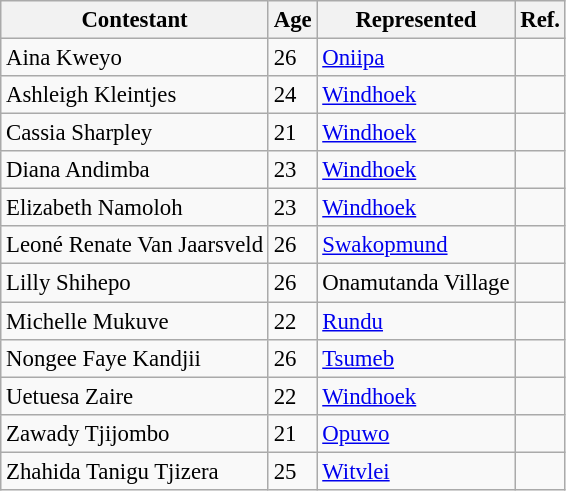<table class="wikitable" style="font-size:95%;">
<tr>
<th>Contestant</th>
<th>Age</th>
<th>Represented</th>
<th>Ref.</th>
</tr>
<tr>
<td>Aina Kweyo</td>
<td>26</td>
<td><a href='#'>Oniipa</a></td>
<td></td>
</tr>
<tr>
<td>Ashleigh Kleintjes</td>
<td>24</td>
<td><a href='#'>Windhoek</a></td>
<td></td>
</tr>
<tr>
<td>Cassia Sharpley</td>
<td>21</td>
<td><a href='#'>Windhoek</a></td>
<td></td>
</tr>
<tr>
<td>Diana Andimba</td>
<td>23</td>
<td><a href='#'>Windhoek</a></td>
<td></td>
</tr>
<tr>
<td>Elizabeth Namoloh</td>
<td>23</td>
<td><a href='#'>Windhoek</a></td>
<td></td>
</tr>
<tr>
<td>Leoné Renate Van Jaarsveld</td>
<td>26</td>
<td><a href='#'>Swakopmund</a></td>
<td></td>
</tr>
<tr>
<td>Lilly Shihepo</td>
<td>26</td>
<td>Onamutanda Village</td>
<td></td>
</tr>
<tr>
<td>Michelle Mukuve</td>
<td>22</td>
<td><a href='#'>Rundu</a></td>
<td></td>
</tr>
<tr>
<td>Nongee Faye Kandjii</td>
<td>26</td>
<td><a href='#'>Tsumeb</a></td>
<td></td>
</tr>
<tr>
<td>Uetuesa Zaire</td>
<td>22</td>
<td><a href='#'>Windhoek</a></td>
<td></td>
</tr>
<tr>
<td>Zawady Tjijombo</td>
<td>21</td>
<td><a href='#'>Opuwo</a></td>
<td></td>
</tr>
<tr>
<td>Zhahida Tanigu Tjizera</td>
<td>25</td>
<td><a href='#'>Witvlei</a></td>
<td></td>
</tr>
</table>
